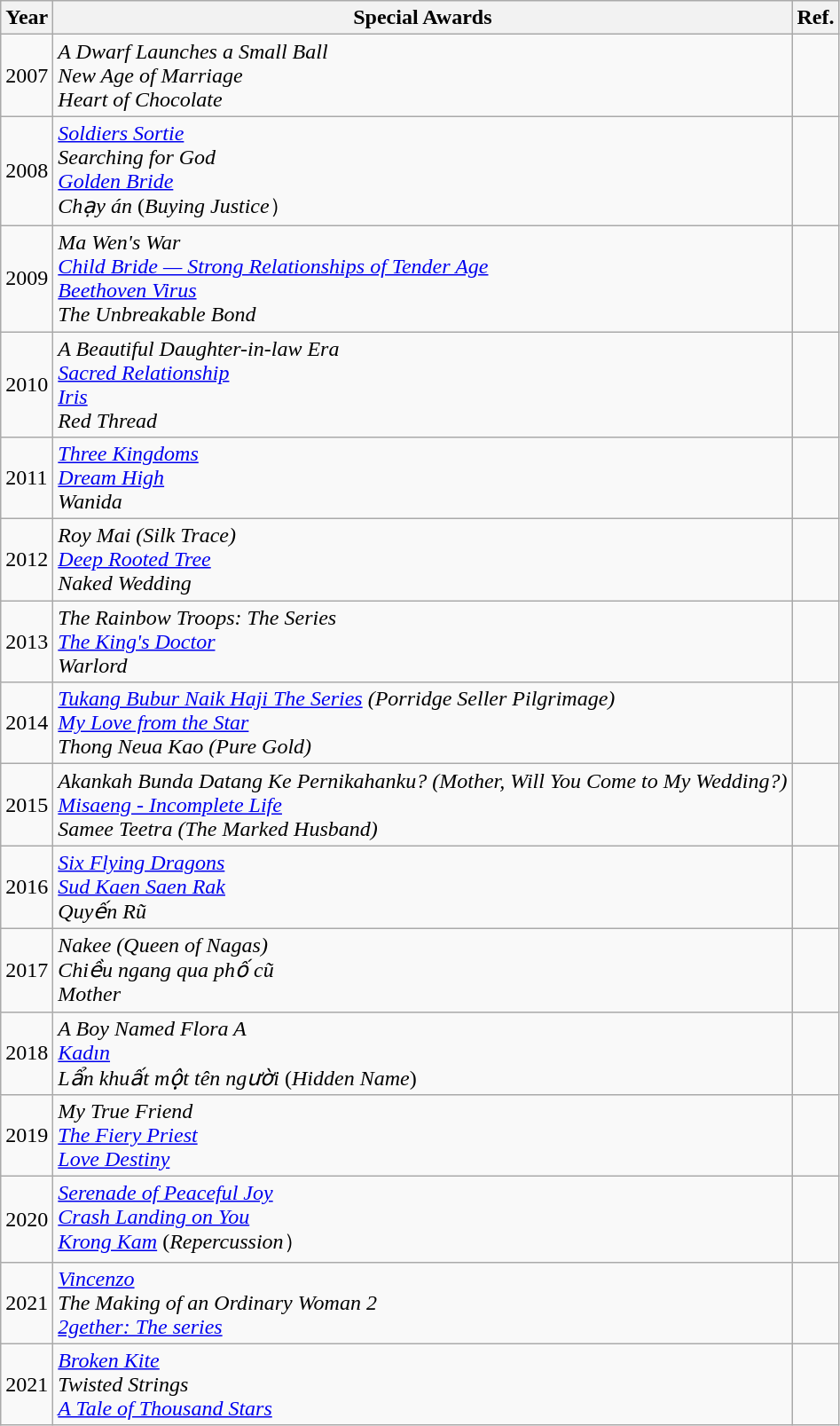<table class="wikitable sortable">
<tr>
<th>Year</th>
<th>Special Awards</th>
<th>Ref.</th>
</tr>
<tr>
<td>2007</td>
<td> <em>A Dwarf Launches a Small Ball</em><br> <em>New Age of Marriage</em><br> <em>Heart of Chocolate</em></td>
<td></td>
</tr>
<tr>
<td>2008</td>
<td> <em><a href='#'>Soldiers Sortie</a></em><br> <em>Searching for God</em><br> <em><a href='#'>Golden Bride</a></em><br> <em>Chạy án</em> (<em>Buying Justice</em>）</td>
<td></td>
</tr>
<tr>
<td>2009</td>
<td> <em>Ma Wen's War</em><br> <em><a href='#'>Child Bride — Strong Relationships of Tender Age</a></em><br> <em><a href='#'>Beethoven Virus</a></em><br> <em>The Unbreakable Bond</em></td>
<td></td>
</tr>
<tr>
<td>2010</td>
<td> <em>A Beautiful Daughter-in-law Era</em><br> <em><a href='#'>Sacred Relationship</a></em><br> <em><a href='#'>Iris</a></em><br> <em>Red Thread</em></td>
<td></td>
</tr>
<tr>
<td>2011</td>
<td> <em><a href='#'>Three Kingdoms</a></em><br> <em><a href='#'>Dream High</a></em><br> <em>Wanida</em></td>
<td></td>
</tr>
<tr>
<td>2012</td>
<td> <em>Roy Mai (Silk Trace)</em><br> <em><a href='#'>Deep Rooted Tree</a></em><br> <em>Naked Wedding</em></td>
<td></td>
</tr>
<tr>
<td>2013</td>
<td> <em>The Rainbow Troops: The Series</em><br> <em><a href='#'>The King's Doctor</a></em><br> <em>Warlord</em></td>
<td></td>
</tr>
<tr>
<td>2014</td>
<td> <em><a href='#'>Tukang Bubur Naik Haji The Series</a> (Porridge Seller Pilgrimage)</em><br> <em><a href='#'>My Love from the Star</a></em> <br> <em>Thong Neua Kao (Pure Gold)</em></td>
<td></td>
</tr>
<tr>
<td>2015</td>
<td> <em>Akankah Bunda Datang Ke Pernikahanku? (Mother, Will You Come to My Wedding?)</em><br> <em><a href='#'>Misaeng - Incomplete Life</a></em> <br> <em>Samee Teetra (The Marked Husband)</em></td>
<td></td>
</tr>
<tr>
<td>2016</td>
<td> <em><a href='#'>Six Flying Dragons</a></em><br> <em><a href='#'>Sud Kaen Saen Rak</a></em><br> <em>Quyến Rũ</em></td>
<td></td>
</tr>
<tr>
<td>2017</td>
<td> <em>Nakee (Queen of Nagas)</em><br> <em>Chiều ngang qua phố cũ</em><br> <em>Mother</em></td>
<td></td>
</tr>
<tr>
<td>2018</td>
<td> <em>A Boy Named Flora A</em>  <br>  <em><a href='#'>Kadın</a></em> <br> <em>Lẩn khuất một tên người</em> (<em>Hidden Name</em>)</td>
<td></td>
</tr>
<tr>
<td>2019</td>
<td> <em>My True Friend</em>  <br> <em><a href='#'>The Fiery Priest</a></em> <br> <em><a href='#'>Love Destiny</a></em></td>
<td></td>
</tr>
<tr>
<td>2020</td>
<td> <em><a href='#'>Serenade of Peaceful Joy</a></em> <br> <em><a href='#'>Crash Landing on You</a></em> <br> <em><a href='#'>Krong Kam</a></em> (<em>Repercussion</em>）</td>
<td></td>
</tr>
<tr>
<td>2021</td>
<td> <em><a href='#'>Vincenzo</a></em> <br> <em>The Making of an Ordinary Woman 2</em> <br> <em><a href='#'>2gether: The series</a></em></td>
<td></td>
</tr>
<tr>
<td>2021</td>
<td> <em><a href='#'>Broken Kite</a></em> <br> <em>Twisted Strings</em> <br> <em><a href='#'>A Tale of Thousand Stars</a></em></td>
<td></td>
</tr>
</table>
